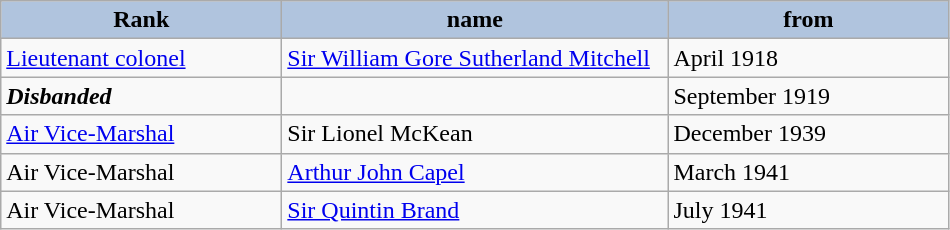<table class="wikitable sortable">
<tr style="vertical-align: top;">
<th scope="col" style="width: 180px; background:#B0C4DE;">Rank</th>
<th scope="col" style="width: 250px; background:#B0C4DE;">name</th>
<th scope="col" style="width: 180px; background:#B0C4DE;">from</th>
</tr>
<tr style="vertical-align: top;">
<td><a href='#'>Lieutenant colonel</a></td>
<td><a href='#'>Sir William Gore Sutherland Mitchell</a></td>
<td>April 1918</td>
</tr>
<tr style="vertical-align: top;">
<td><strong><em>Disbanded</em></strong></td>
<td></td>
<td>September 1919</td>
</tr>
<tr style="vertical-align: top;">
<td><a href='#'>Air Vice-Marshal</a></td>
<td>Sir Lionel McKean</td>
<td>December 1939</td>
</tr>
<tr style="vertical-align: top;">
<td>Air Vice-Marshal</td>
<td><a href='#'>Arthur John Capel</a></td>
<td>March 1941</td>
</tr>
<tr style="vertical-align: top;">
<td>Air Vice-Marshal</td>
<td><a href='#'>Sir Quintin Brand</a></td>
<td>July 1941</td>
</tr>
</table>
